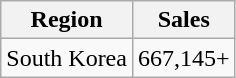<table class="wikitable">
<tr>
<th>Region</th>
<th>Sales</th>
</tr>
<tr>
<td>South Korea</td>
<td>667,145+</td>
</tr>
</table>
